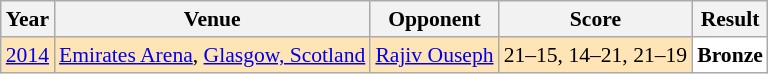<table class="sortable wikitable" style="font-size: 90%;">
<tr>
<th>Year</th>
<th>Venue</th>
<th>Opponent</th>
<th>Score</th>
<th>Result</th>
</tr>
<tr style="background:#FFE4B5">
<td align="center"><a href='#'>2014</a></td>
<td align="left"><a href='#'>Emirates Arena</a>, <a href='#'>Glasgow, Scotland</a></td>
<td align="left"> <a href='#'>Rajiv Ouseph</a></td>
<td align="left">21–15, 14–21, 21–19</td>
<td style="text-align:left; background:white"> <strong>Bronze</strong></td>
</tr>
</table>
